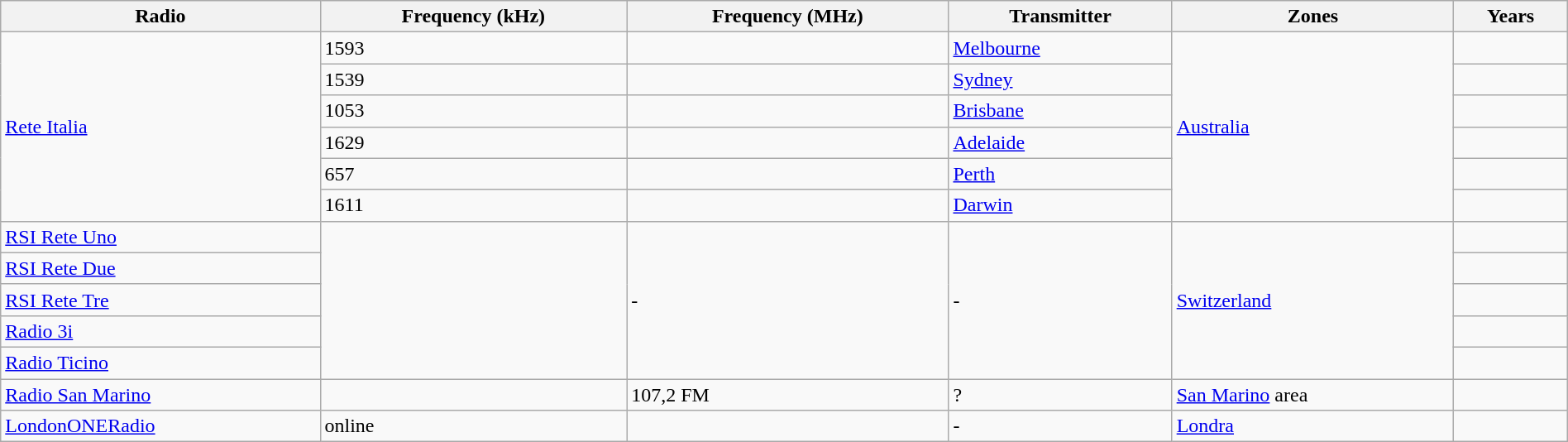<table class="wikitable" style="width:100%;">
<tr>
<th>Radio</th>
<th>Frequency (kHz)</th>
<th>Frequency (MHz)</th>
<th>Transmitter</th>
<th>Zones</th>
<th>Years</th>
</tr>
<tr>
<td rowspan="6"> <a href='#'>Rete Italia</a></td>
<td>1593</td>
<td></td>
<td><a href='#'>Melbourne</a></td>
<td rowspan="6"><a href='#'>Australia</a></td>
<td></td>
</tr>
<tr>
<td>1539</td>
<td></td>
<td><a href='#'>Sydney</a></td>
<td></td>
</tr>
<tr>
<td>1053</td>
<td></td>
<td><a href='#'>Brisbane</a></td>
<td></td>
</tr>
<tr>
<td>1629</td>
<td></td>
<td><a href='#'>Adelaide</a></td>
<td></td>
</tr>
<tr>
<td>657</td>
<td></td>
<td><a href='#'>Perth</a></td>
<td></td>
</tr>
<tr>
<td>1611</td>
<td></td>
<td><a href='#'>Darwin</a></td>
<td></td>
</tr>
<tr>
<td> <a href='#'>RSI Rete Uno</a></td>
<td rowspan=5></td>
<td rowspan=5>-</td>
<td rowspan=5>-</td>
<td rowspan=5><a href='#'>Switzerland</a></td>
<td></td>
</tr>
<tr>
<td> <a href='#'>RSI Rete Due</a></td>
<td></td>
</tr>
<tr>
<td> <a href='#'>RSI Rete Tre</a></td>
<td></td>
</tr>
<tr>
<td> <a href='#'>Radio 3i</a></td>
<td></td>
</tr>
<tr>
<td> <a href='#'>Radio Ticino</a></td>
<td></td>
</tr>
<tr>
<td> <a href='#'>Radio San Marino</a></td>
<td></td>
<td>107,2 FM</td>
<td>?</td>
<td><a href='#'>San Marino</a> area</td>
<td></td>
</tr>
<tr>
<td> <a href='#'>LondonONERadio</a></td>
<td>online</td>
<td></td>
<td>-</td>
<td><a href='#'>Londra</a></td>
<td></td>
</tr>
</table>
